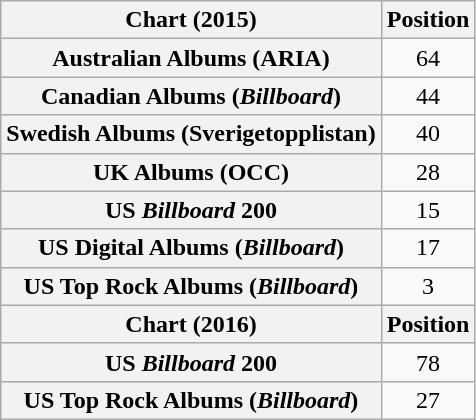<table class="wikitable sortable plainrowheaders" style="text-align:center">
<tr>
<th>Chart (2015)</th>
<th>Position</th>
</tr>
<tr>
<th scope="row">Australian Albums (ARIA)</th>
<td>64</td>
</tr>
<tr>
<th scope="row">Canadian Albums (<em>Billboard</em>)</th>
<td>44</td>
</tr>
<tr>
<th scope="row">Swedish Albums (Sverigetopplistan)</th>
<td>40</td>
</tr>
<tr>
<th scope="row">UK Albums (OCC)</th>
<td>28</td>
</tr>
<tr>
<th scope="row">US <em>Billboard</em> 200</th>
<td>15</td>
</tr>
<tr>
<th scope="row">US Digital Albums (<em>Billboard</em>)</th>
<td>17</td>
</tr>
<tr>
<th scope="row">US Top Rock Albums (<em>Billboard</em>)</th>
<td>3</td>
</tr>
<tr>
<th scope="col">Chart (2016)</th>
<th scope="col">Position</th>
</tr>
<tr>
<th scope="row">US <em>Billboard</em> 200</th>
<td>78</td>
</tr>
<tr>
<th scope="row">US Top Rock Albums (<em>Billboard</em>)</th>
<td>27</td>
</tr>
</table>
